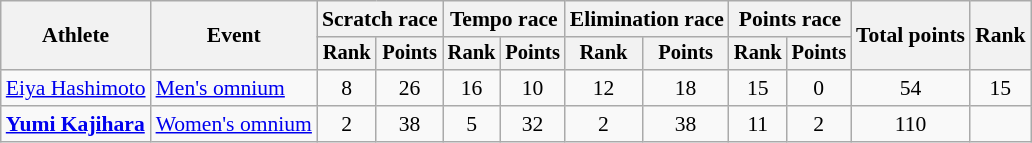<table class="wikitable" style="font-size:90%">
<tr>
<th rowspan="2">Athlete</th>
<th rowspan="2">Event</th>
<th colspan=2>Scratch race</th>
<th colspan=2>Tempo race</th>
<th colspan=2>Elimination race</th>
<th colspan=2>Points race</th>
<th rowspan=2>Total points</th>
<th rowspan=2>Rank</th>
</tr>
<tr style="font-size:95%">
<th>Rank</th>
<th>Points</th>
<th>Rank</th>
<th>Points</th>
<th>Rank</th>
<th>Points</th>
<th>Rank</th>
<th>Points</th>
</tr>
<tr align=center>
<td align=left><a href='#'>Eiya Hashimoto</a></td>
<td align=left><a href='#'>Men's omnium</a></td>
<td>8</td>
<td>26</td>
<td>16</td>
<td>10</td>
<td>12</td>
<td>18</td>
<td>15</td>
<td>0</td>
<td>54</td>
<td>15</td>
</tr>
<tr align=center>
<td align=left><strong><a href='#'>Yumi Kajihara</a></strong></td>
<td align=left><a href='#'>Women's omnium</a></td>
<td>2</td>
<td>38</td>
<td>5</td>
<td>32</td>
<td>2</td>
<td>38</td>
<td>11</td>
<td>2</td>
<td>110</td>
<td></td>
</tr>
</table>
